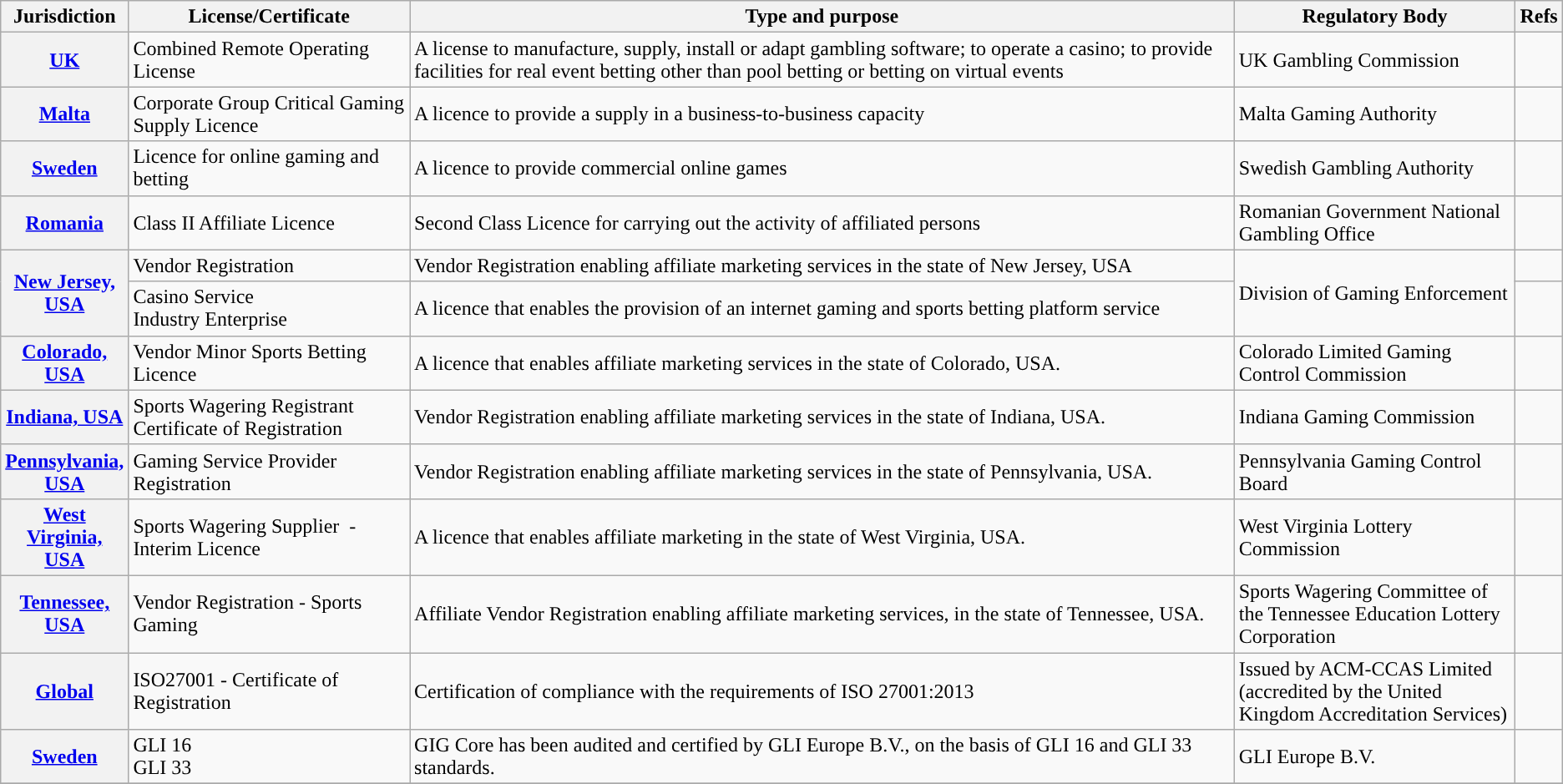<table class="wikitable plainrowheaders">
<tr>
<th scope="col" style="width:4%">Jurisdiction</th>
<th scope="col" style="width:18%">License/Certificate</th>
<th scope="col" style="width:14%”">Type and purpose</th>
<th scope="col" style="width:18%">Regulatory Body</th>
<th scope="col">Refs</th>
</tr>
<tr>
<th scope="row" style="text-align:center;”"><strong><a href='#'>UK</a></strong></th>
<td>Combined Remote Operating License</td>
<td>A license to manufacture, supply, install or adapt gambling software; to operate a casino; to provide facilities for real event betting other than pool betting or betting on virtual events</td>
<td>UK Gambling Commission</td>
<td style="text-align:center;"></td>
</tr>
<tr>
<th scope="row" style="text-align:center;”"><strong><a href='#'>Malta</a></strong></th>
<td>Corporate Group Critical Gaming Supply Licence</td>
<td>A licence to provide a supply in a business-to-business capacity</td>
<td>Malta Gaming Authority</td>
<td style="text-align:center;"></td>
</tr>
<tr>
<th scope="row" style="text-align:center;”"><strong><a href='#'>Sweden</a></strong></th>
<td>Licence for online gaming and betting</td>
<td>A licence to provide commercial online games</td>
<td>Swedish Gambling Authority</td>
<td style="text-align:center;"></td>
</tr>
<tr>
<th><a href='#'>Romania</a></th>
<td>Class II Affiliate Licence</td>
<td>Second Class Licence for carrying out the activity of affiliated persons</td>
<td>Romanian Government National Gambling Office</td>
<td style="text-align:center;"></td>
</tr>
<tr>
<th rowspan="2"><a href='#'>New Jersey, USA</a></th>
<td>Vendor Registration</td>
<td>Vendor Registration enabling affiliate marketing services in the state of New Jersey, USA</td>
<td rowspan="2">Division of Gaming Enforcement</td>
<td style="text-align:center;"></td>
</tr>
<tr>
<td>Casino Service<br>Industry Enterprise</td>
<td>A licence that enables the provision of an internet gaming and sports betting platform service</td>
<td style="text-align:center;"></td>
</tr>
<tr>
<th><a href='#'>Colorado, USA</a></th>
<td>Vendor Minor Sports  Betting Licence</td>
<td>A licence that enables affiliate marketing services in the state of  Colorado, USA.</td>
<td>Colorado Limited Gaming Control Commission</td>
<td style="text-align:center;"></td>
</tr>
<tr>
<th><a href='#'>Indiana, USA</a></th>
<td>Sports Wagering  Registrant Certificate of Registration</td>
<td>Vendor Registration enabling affiliate marketing services in the state  of Indiana, USA.</td>
<td>Indiana Gaming Commission</td>
<td style="text-align:center;"></td>
</tr>
<tr>
<th><a href='#'>Pennsylvania, USA</a></th>
<td>Gaming Service Provider  Registration</td>
<td>Vendor Registration enabling affiliate marketing services in the state  of Pennsylvania, USA.</td>
<td>Pennsylvania Gaming Control Board</td>
<td style="text-align:center;"></td>
</tr>
<tr>
<th><a href='#'>West Virginia, USA</a></th>
<td>Sports Wagering  Supplier  - Interim Licence</td>
<td>A licence that enables affiliate marketing in the state of West  Virginia, USA.</td>
<td>West Virginia Lottery Commission</td>
<td style="text-align:center;"></td>
</tr>
<tr>
<th><a href='#'>Tennessee, USA</a></th>
<td>Vendor Registration - Sports Gaming</td>
<td>Affiliate Vendor Registration enabling affiliate marketing services, in the state of Tennessee, USA.</td>
<td>Sports Wagering Committee of the Tennessee Education Lottery Corporation</td>
<td style="text-align:center;"></td>
</tr>
<tr>
<th><a href='#'>Global</a></th>
<td>ISO27001 - Certificate of  Registration</td>
<td>Certification of compliance with the requirements of ISO 27001:2013</td>
<td>Issued by ACM-CCAS Limited (accredited by the United Kingdom  Accreditation Services)</td>
<td style="text-align:center;"></td>
</tr>
<tr>
<th><a href='#'>Sweden</a></th>
<td>GLI 16<br>GLI 33</td>
<td>GIG Core has been audited  and certified by GLI Europe B.V., on the basis of GLI 16 and GLI 33  standards.</td>
<td>GLI Europe B.V.</td>
<td style="text-align:center;"></td>
</tr>
<tr>
</tr>
</table>
